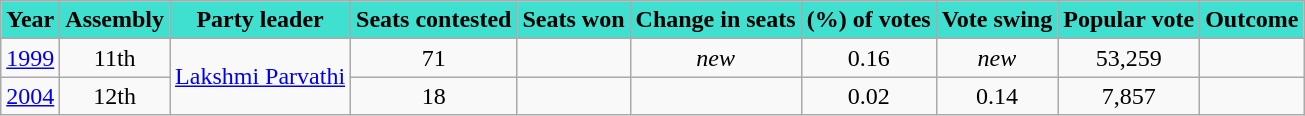<table class="wikitable sortable" style="text-align:center">
<tr>
<th style="background-color:#40e0d0;color:black">Year</th>
<th style="background-color:#40e0d0;color:black">Assembly</th>
<th style="background-color:#40e0d0;color:black">Party leader</th>
<th style="background-color:#40e0d0;color:black">Seats contested</th>
<th style="background-color:#40e0d0;color:black">Seats won</th>
<th style="background-color:#40e0d0;color:black">Change in seats</th>
<th style="background-color:#40e0d0;color:black">(%) of votes</th>
<th style="background-color:#40e0d0;color:black">Vote swing</th>
<th style="background-color:#40e0d0;color:black">Popular vote</th>
<th style="background-color:#40e0d0;color:black">Outcome</th>
</tr>
<tr>
<td><a href='#'>1999</a></td>
<td>11th</td>
<td rowspan=2><a href='#'>Lakshmi Parvathi</a></td>
<td>71</td>
<td></td>
<td> <em>new</em></td>
<td>0.16</td>
<td> <em>new</em></td>
<td>53,259</td>
<td></td>
</tr>
<tr>
<td><a href='#'>2004</a></td>
<td>12th</td>
<td>18</td>
<td></td>
<td></td>
<td>0.02</td>
<td> 0.14</td>
<td>7,857</td>
<td></td>
</tr>
</table>
